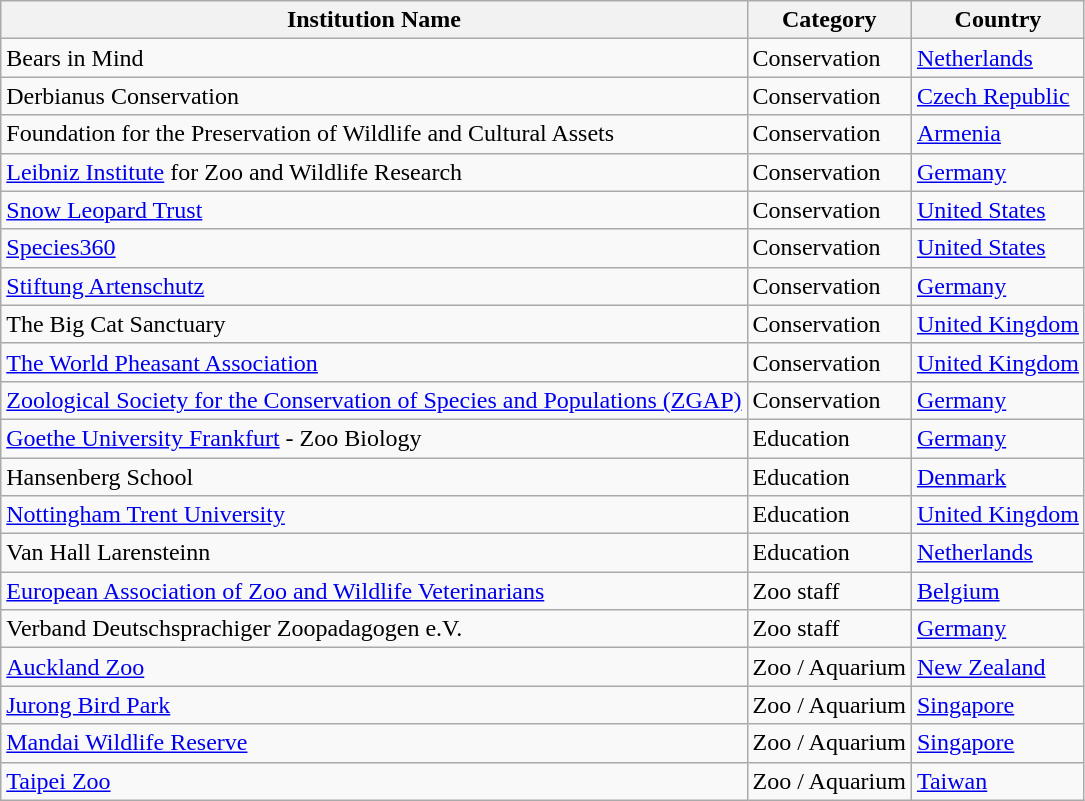<table class="wikitable sortable mw-collapsible">
<tr>
<th>Institution Name</th>
<th>Category</th>
<th>Country</th>
</tr>
<tr>
<td>Bears in Mind</td>
<td>Conservation</td>
<td> <a href='#'>Netherlands</a></td>
</tr>
<tr>
<td>Derbianus Conservation</td>
<td>Conservation</td>
<td> <a href='#'>Czech Republic</a></td>
</tr>
<tr>
<td>Foundation for the Preservation of Wildlife and Cultural Assets</td>
<td>Conservation</td>
<td> <a href='#'>Armenia</a></td>
</tr>
<tr>
<td><a href='#'>Leibniz Institute</a> for Zoo and Wildlife Research</td>
<td>Conservation</td>
<td> <a href='#'>Germany</a></td>
</tr>
<tr>
<td><a href='#'>Snow Leopard Trust</a></td>
<td>Conservation</td>
<td> <a href='#'>United States</a></td>
</tr>
<tr>
<td><a href='#'>Species360</a></td>
<td>Conservation</td>
<td> <a href='#'>United States</a></td>
</tr>
<tr>
<td><a href='#'>Stiftung Artenschutz</a></td>
<td>Conservation</td>
<td> <a href='#'>Germany</a></td>
</tr>
<tr>
<td>The Big Cat Sanctuary</td>
<td>Conservation</td>
<td> <a href='#'>United Kingdom</a></td>
</tr>
<tr>
<td><a href='#'>The World Pheasant Association</a></td>
<td>Conservation</td>
<td> <a href='#'>United Kingdom</a></td>
</tr>
<tr>
<td><a href='#'>Zoological Society for the Conservation of Species and Populations (ZGAP)</a></td>
<td>Conservation</td>
<td> <a href='#'>Germany</a></td>
</tr>
<tr>
<td><a href='#'>Goethe University Frankfurt</a> -  Zoo Biology</td>
<td>Education</td>
<td> <a href='#'>Germany</a></td>
</tr>
<tr>
<td>Hansenberg School</td>
<td>Education</td>
<td> <a href='#'>Denmark</a></td>
</tr>
<tr>
<td><a href='#'>Nottingham Trent University</a></td>
<td>Education</td>
<td> <a href='#'>United Kingdom</a></td>
</tr>
<tr>
<td>Van Hall Larensteinn</td>
<td>Education</td>
<td> <a href='#'>Netherlands</a></td>
</tr>
<tr>
<td><a href='#'>European Association of Zoo and Wildlife Veterinarians</a></td>
<td>Zoo staff</td>
<td> <a href='#'>Belgium</a></td>
</tr>
<tr>
<td>Verband Deutschsprachiger Zoopadagogen e.V.</td>
<td>Zoo staff</td>
<td> <a href='#'>Germany</a></td>
</tr>
<tr>
<td><a href='#'>Auckland Zoo</a></td>
<td>Zoo / Aquarium</td>
<td> <a href='#'>New Zealand</a></td>
</tr>
<tr>
<td><a href='#'>Jurong Bird Park</a></td>
<td>Zoo / Aquarium</td>
<td> <a href='#'>Singapore</a></td>
</tr>
<tr>
<td><a href='#'>Mandai Wildlife Reserve</a></td>
<td>Zoo / Aquarium</td>
<td> <a href='#'>Singapore</a></td>
</tr>
<tr>
<td><a href='#'>Taipei Zoo</a></td>
<td>Zoo / Aquarium</td>
<td> <a href='#'>Taiwan</a></td>
</tr>
</table>
